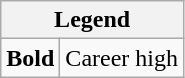<table class="wikitable">
<tr>
<th colspan="2">Legend</th>
</tr>
<tr>
<td><strong>Bold</strong></td>
<td>Career high</td>
</tr>
</table>
